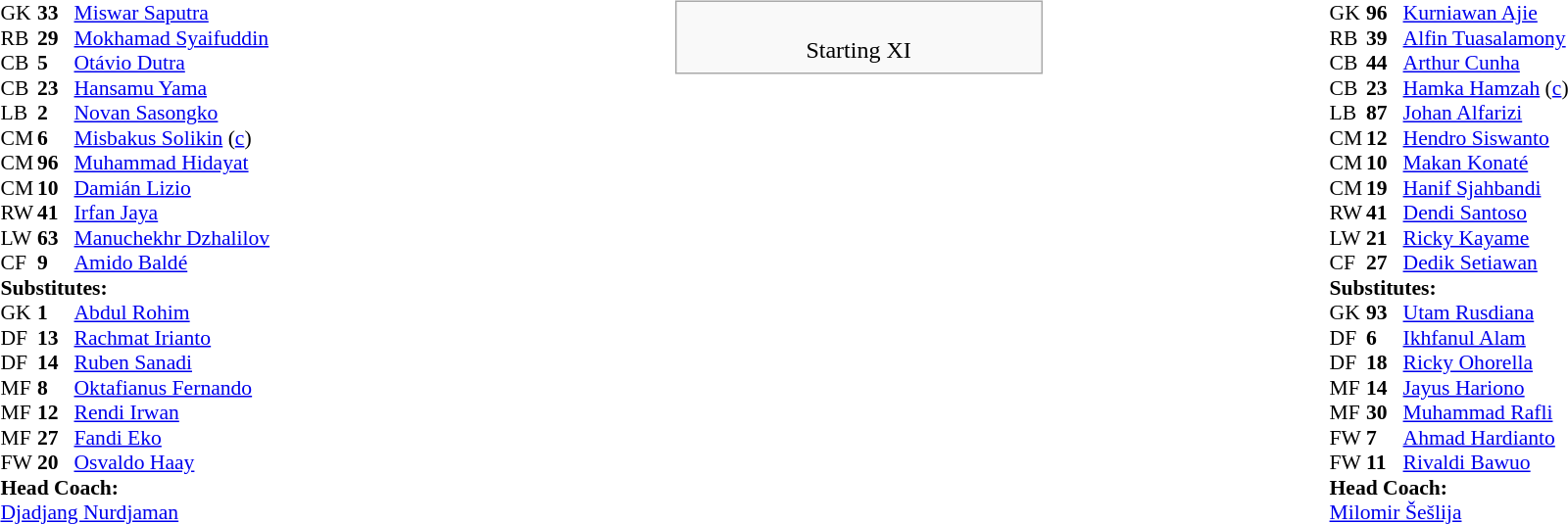<table style="width:100%">
<tr>
<td style="vertical-align:top; width:40%"><br><table style="font-size: 90%" cellspacing="0" cellpadding="0">
<tr>
<th width=25></th>
<th width=25></th>
</tr>
<tr>
<td>GK</td>
<td><strong>33</strong></td>
<td> <a href='#'>Miswar Saputra</a></td>
</tr>
<tr>
<td>RB</td>
<td><strong>29</strong></td>
<td> <a href='#'>Mokhamad Syaifuddin</a></td>
</tr>
<tr>
<td>CB</td>
<td><strong>5</strong></td>
<td> <a href='#'>Otávio Dutra</a></td>
</tr>
<tr>
<td>CB</td>
<td><strong>23</strong></td>
<td> <a href='#'>Hansamu Yama</a></td>
</tr>
<tr>
<td>LB</td>
<td><strong>2</strong></td>
<td> <a href='#'>Novan Sasongko</a></td>
</tr>
<tr>
<td>CM</td>
<td><strong>6</strong></td>
<td> <a href='#'>Misbakus Solikin</a> (<a href='#'>c</a>)</td>
</tr>
<tr>
<td>CM</td>
<td><strong>96</strong></td>
<td> <a href='#'>Muhammad Hidayat</a></td>
<td></td>
<td></td>
</tr>
<tr>
<td>CM</td>
<td><strong>10</strong></td>
<td> <a href='#'>Damián Lizio</a></td>
</tr>
<tr>
<td>RW</td>
<td><strong>41</strong></td>
<td> <a href='#'>Irfan Jaya</a></td>
<td></td>
<td></td>
</tr>
<tr>
<td>LW</td>
<td><strong>63</strong></td>
<td> <a href='#'>Manuchekhr Dzhalilov</a></td>
</tr>
<tr>
<td>CF</td>
<td><strong>9</strong></td>
<td> <a href='#'>Amido Baldé</a></td>
<td></td>
</tr>
<tr>
<td colspan=3><strong>Substitutes:</strong></td>
</tr>
<tr>
<td>GK</td>
<td><strong>1</strong></td>
<td> <a href='#'>Abdul Rohim</a></td>
</tr>
<tr>
<td>DF</td>
<td><strong>13</strong></td>
<td> <a href='#'>Rachmat Irianto</a></td>
</tr>
<tr>
<td>DF</td>
<td><strong>14</strong></td>
<td> <a href='#'>Ruben Sanadi</a></td>
</tr>
<tr>
<td>MF</td>
<td><strong>8</strong></td>
<td> <a href='#'>Oktafianus Fernando</a></td>
<td></td>
<td></td>
</tr>
<tr>
<td>MF</td>
<td><strong>12</strong></td>
<td> <a href='#'>Rendi Irwan</a></td>
</tr>
<tr>
<td>MF</td>
<td><strong>27</strong></td>
<td> <a href='#'>Fandi Eko</a></td>
<td></td>
<td> </td>
</tr>
<tr>
<td>FW</td>
<td><strong>20</strong></td>
<td> <a href='#'>Osvaldo Haay</a></td>
<td></td>
<td></td>
</tr>
<tr>
<td colspan=3><strong>Head Coach:</strong></td>
</tr>
<tr>
<td colspan=4> <a href='#'>Djadjang Nurdjaman</a></td>
</tr>
</table>
</td>
<td valign="top"><br><table role="presentation" class="infobox" style="width:250px;">
<tr>
<td style="text-align:center;"><br>
























Starting XI</td>
</tr>
</table>
</td>
<td style="vertical-align:top; width:50%"><br><table cellspacing="0" cellpadding="0" style="font-size:90%; margin:auto">
<tr>
<th width=25></th>
<th width=25></th>
</tr>
<tr>
<td>GK</td>
<td><strong>96</strong></td>
<td> <a href='#'>Kurniawan Ajie</a></td>
</tr>
<tr>
<td>RB</td>
<td><strong>39</strong></td>
<td> <a href='#'>Alfin Tuasalamony</a></td>
</tr>
<tr>
<td>CB</td>
<td><strong>44</strong></td>
<td> <a href='#'>Arthur Cunha</a></td>
</tr>
<tr>
<td>CB</td>
<td><strong>23</strong></td>
<td> <a href='#'>Hamka Hamzah</a> (<a href='#'>c</a>)</td>
</tr>
<tr>
<td>LB</td>
<td><strong>87</strong></td>
<td> <a href='#'>Johan Alfarizi</a></td>
</tr>
<tr>
<td>CM</td>
<td><strong>12</strong></td>
<td> <a href='#'>Hendro Siswanto</a></td>
</tr>
<tr>
<td>CM</td>
<td><strong>10</strong></td>
<td> <a href='#'>Makan Konaté</a></td>
</tr>
<tr>
<td>CM</td>
<td><strong>19</strong></td>
<td> <a href='#'>Hanif Sjahbandi</a></td>
<td></td>
</tr>
<tr>
<td>RW</td>
<td><strong>41</strong></td>
<td> <a href='#'>Dendi Santoso</a></td>
</tr>
<tr>
<td>LW</td>
<td><strong>21</strong></td>
<td> <a href='#'>Ricky Kayame</a></td>
<td></td>
<td></td>
</tr>
<tr>
<td>CF</td>
<td><strong>27</strong></td>
<td> <a href='#'>Dedik Setiawan</a></td>
</tr>
<tr>
<td colspan=3><strong>Substitutes:</strong></td>
</tr>
<tr>
<td>GK</td>
<td><strong>93</strong></td>
<td> <a href='#'>Utam Rusdiana</a></td>
</tr>
<tr>
<td>DF</td>
<td><strong>6</strong></td>
<td> <a href='#'>Ikhfanul Alam</a></td>
</tr>
<tr>
<td>DF</td>
<td><strong>18</strong></td>
<td> <a href='#'>Ricky Ohorella</a></td>
</tr>
<tr>
<td>MF</td>
<td><strong>14</strong></td>
<td> <a href='#'>Jayus Hariono</a></td>
</tr>
<tr>
<td>MF</td>
<td><strong>30</strong></td>
<td> <a href='#'>Muhammad Rafli</a></td>
</tr>
<tr>
<td>FW</td>
<td><strong>7</strong></td>
<td> <a href='#'>Ahmad Hardianto</a></td>
</tr>
<tr>
<td>FW</td>
<td><strong>11</strong></td>
<td> <a href='#'>Rivaldi Bawuo</a></td>
<td></td>
<td></td>
</tr>
<tr>
<td colspan=3><strong>Head Coach:</strong></td>
</tr>
<tr>
<td colspan=4> <a href='#'>Milomir Šešlija</a></td>
</tr>
</table>
</td>
</tr>
</table>
